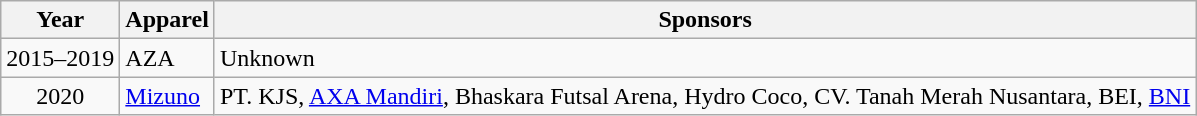<table class="wikitable" style="text-align:center">
<tr>
<th>Year</th>
<th>Apparel</th>
<th>Sponsors</th>
</tr>
<tr>
<td>2015–2019</td>
<td align="left">AZA</td>
<td align="left">Unknown</td>
</tr>
<tr>
<td>2020</td>
<td align="left"><a href='#'>Mizuno</a></td>
<td align="left">PT. KJS, <a href='#'>AXA Mandiri</a>, Bhaskara Futsal Arena, Hydro Coco, CV. Tanah Merah Nusantara, BEI, <a href='#'>BNI</a></td>
</tr>
</table>
